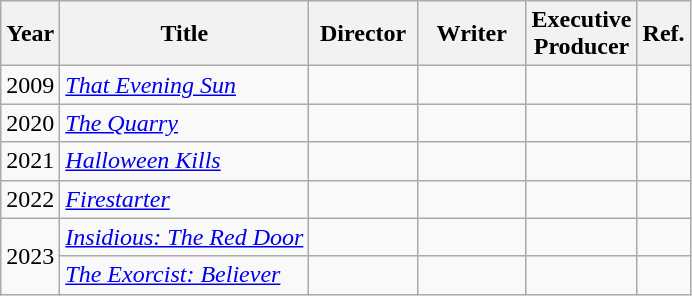<table class="wikitable">
<tr>
<th>Year</th>
<th>Title</th>
<th width="65">Director</th>
<th width="65">Writer</th>
<th width="65">Executive<br>Producer</th>
<th>Ref.</th>
</tr>
<tr>
<td>2009</td>
<td><em><a href='#'>That Evening Sun</a></em></td>
<td></td>
<td></td>
<td></td>
<td></td>
</tr>
<tr>
<td>2020</td>
<td><em><a href='#'>The Quarry</a></em></td>
<td></td>
<td></td>
<td></td>
<td></td>
</tr>
<tr>
<td>2021</td>
<td><em><a href='#'>Halloween Kills</a></em></td>
<td></td>
<td></td>
<td></td>
<td></td>
</tr>
<tr>
<td>2022</td>
<td><em><a href='#'>Firestarter</a></em></td>
<td></td>
<td></td>
<td></td>
<td></td>
</tr>
<tr>
<td rowspan=2>2023</td>
<td><em><a href='#'>Insidious: The Red Door</a></em></td>
<td></td>
<td></td>
<td></td>
<td></td>
</tr>
<tr>
<td><em><a href='#'>The Exorcist: Believer</a></em></td>
<td></td>
<td></td>
<td></td>
<td></td>
</tr>
</table>
